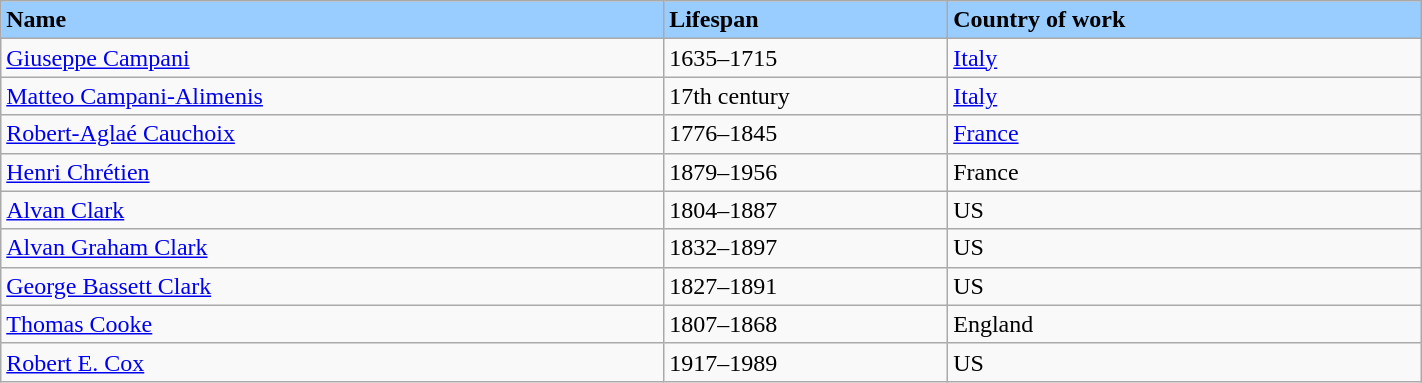<table class="wikitable" style="width:75%; background:light blue; color:black">
<tr>
<td width="35%" bgcolor="#99ccff"><strong>Name</strong></td>
<td width="15%" bgcolor="#99ccff"><strong> Lifespan</strong></td>
<td width="25%" bgcolor="#99ccff"><strong> Country of work </strong></td>
</tr>
<tr>
<td><a href='#'>Giuseppe Campani</a></td>
<td>1635–1715</td>
<td><a href='#'>Italy</a></td>
</tr>
<tr>
<td><a href='#'>Matteo Campani-Alimenis</a></td>
<td>17th century</td>
<td><a href='#'>Italy</a></td>
</tr>
<tr>
<td><a href='#'>Robert-Aglaé Cauchoix</a></td>
<td>1776–1845</td>
<td><a href='#'>France</a></td>
</tr>
<tr>
<td><a href='#'>Henri Chrétien</a></td>
<td>1879–1956</td>
<td>France</td>
</tr>
<tr>
<td><a href='#'>Alvan Clark</a></td>
<td>1804–1887</td>
<td>US</td>
</tr>
<tr>
<td><a href='#'>Alvan Graham Clark</a></td>
<td>1832–1897</td>
<td>US</td>
</tr>
<tr>
<td><a href='#'>George Bassett Clark</a></td>
<td>1827–1891</td>
<td>US</td>
</tr>
<tr>
<td><a href='#'>Thomas Cooke</a></td>
<td>1807–1868</td>
<td>England</td>
</tr>
<tr>
<td><a href='#'>Robert E. Cox</a></td>
<td>1917–1989</td>
<td>US</td>
</tr>
</table>
